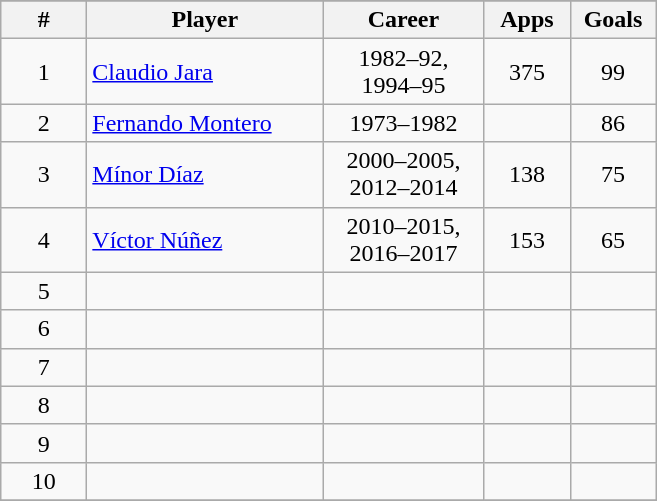<table class="wikitable" style="text-align: center;">
<tr>
</tr>
<tr>
<th width=50px>#</th>
<th width=150px>Player</th>
<th width=100px>Career</th>
<th width=50px>Apps</th>
<th width=50px>Goals</th>
</tr>
<tr>
<td>1</td>
<td align=left> <a href='#'>Claudio Jara</a></td>
<td>1982–92, 1994–95</td>
<td>375</td>
<td>99</td>
</tr>
<tr>
<td>2</td>
<td align=left> <a href='#'>Fernando Montero</a></td>
<td>1973–1982</td>
<td></td>
<td>86</td>
</tr>
<tr>
<td>3</td>
<td align=left> <a href='#'>Mínor Díaz</a></td>
<td>2000–2005, 2012–2014</td>
<td>138</td>
<td>75</td>
</tr>
<tr>
<td>4</td>
<td align=left>  <a href='#'>Víctor Núñez</a></td>
<td>2010–2015, 2016–2017</td>
<td>153</td>
<td>65</td>
</tr>
<tr>
<td>5</td>
<td align=left></td>
<td></td>
<td></td>
<td></td>
</tr>
<tr>
<td>6</td>
<td align=left></td>
<td></td>
<td></td>
<td></td>
</tr>
<tr>
<td>7</td>
<td align=left></td>
<td></td>
<td></td>
<td></td>
</tr>
<tr>
<td>8</td>
<td align=left></td>
<td></td>
<td></td>
<td></td>
</tr>
<tr>
<td>9</td>
<td align=left></td>
<td></td>
<td></td>
<td></td>
</tr>
<tr>
<td>10</td>
<td align=left></td>
<td></td>
<td></td>
<td></td>
</tr>
<tr>
</tr>
</table>
